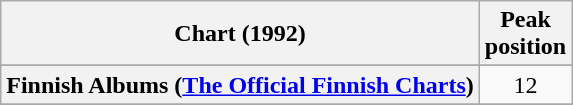<table class="wikitable sortable plainrowheaders">
<tr>
<th>Chart (1992)</th>
<th>Peak<br>position</th>
</tr>
<tr>
</tr>
<tr>
<th scope="row">Finnish Albums (<a href='#'>The Official Finnish Charts</a>)</th>
<td align="center">12</td>
</tr>
<tr>
</tr>
<tr>
</tr>
<tr>
</tr>
<tr>
</tr>
</table>
